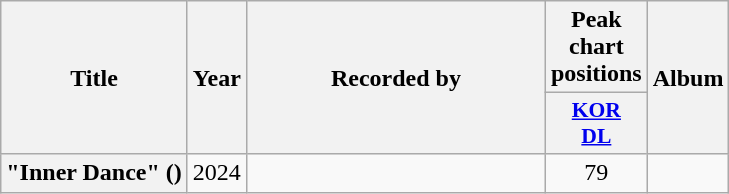<table class="wikitable plainrowheaders" style="text-align:center">
<tr>
<th scope="col" rowspan="2">Title</th>
<th scope="col" rowspan="2">Year</th>
<th scope="col" rowspan="2" style="width:12em">Recorded by</th>
<th scope="col">Peak chart positions</th>
<th scope="col" rowspan="2">Album</th>
</tr>
<tr>
<th scope="col" style="font-size:90%; width:3em"><a href='#'>KOR<br>DL</a><br></th>
</tr>
<tr>
<th scope="row">"Inner Dance" ()</th>
<td>2024</td>
<td style="text-align:left"></td>
<td>79</td>
<td></td>
</tr>
</table>
